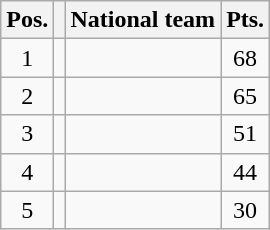<table class=wikitable>
<tr>
<th>Pos.</th>
<th></th>
<th>National team</th>
<th>Pts.</th>
</tr>
<tr align=center >
<td>1</td>
<td></td>
<td align=left></td>
<td>68</td>
</tr>
<tr align=center >
<td>2</td>
<td></td>
<td align=left></td>
<td>65</td>
</tr>
<tr align=center >
<td>3</td>
<td></td>
<td align=left></td>
<td>51</td>
</tr>
<tr align=center>
<td>4</td>
<td></td>
<td align=left></td>
<td>44</td>
</tr>
<tr align=center>
<td>5</td>
<td></td>
<td align=left></td>
<td>30</td>
</tr>
</table>
